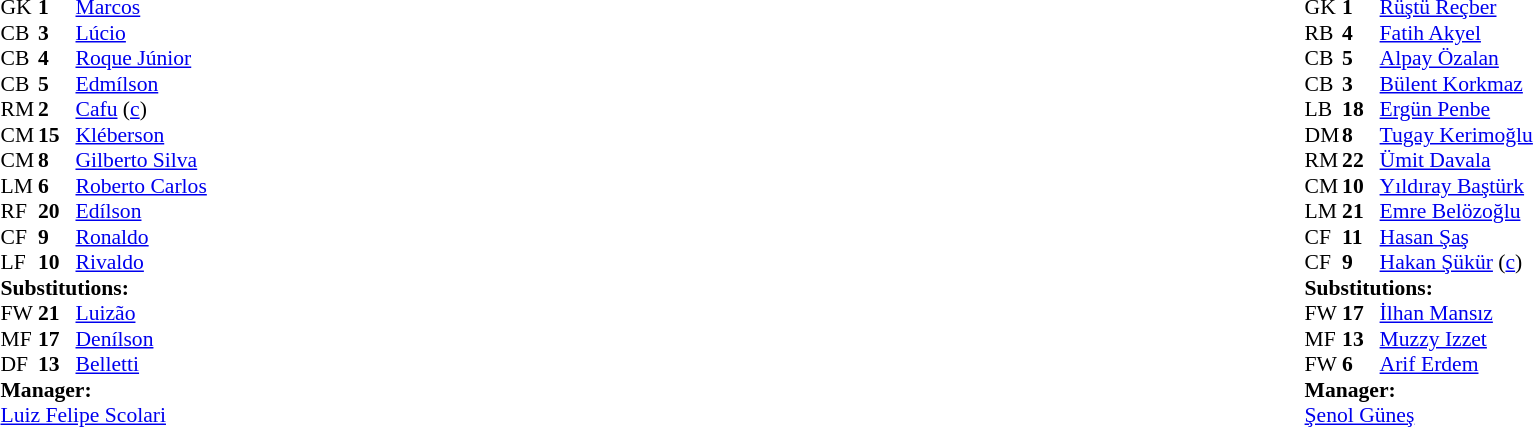<table width="100%">
<tr>
<td valign="top" width="50%"><br><table style="font-size: 90%" cellspacing="0" cellpadding="0">
<tr>
<th width="25"></th>
<th width="25"></th>
</tr>
<tr>
<td>GK</td>
<td><strong>1</strong></td>
<td><a href='#'>Marcos</a></td>
</tr>
<tr>
<td>CB</td>
<td><strong>3</strong></td>
<td><a href='#'>Lúcio</a></td>
</tr>
<tr>
<td>CB</td>
<td><strong>4</strong></td>
<td><a href='#'>Roque Júnior</a></td>
</tr>
<tr>
<td>CB</td>
<td><strong>5</strong></td>
<td><a href='#'>Edmílson</a></td>
</tr>
<tr>
<td>RM</td>
<td><strong>2</strong></td>
<td><a href='#'>Cafu</a> (<a href='#'>c</a>)</td>
</tr>
<tr>
<td>CM</td>
<td><strong>15</strong></td>
<td><a href='#'>Kléberson</a></td>
<td></td>
<td></td>
</tr>
<tr>
<td>CM</td>
<td><strong>8</strong></td>
<td><a href='#'>Gilberto Silva</a></td>
<td></td>
</tr>
<tr>
<td>LM</td>
<td><strong>6</strong></td>
<td><a href='#'>Roberto Carlos</a></td>
</tr>
<tr>
<td>RF</td>
<td><strong>20</strong></td>
<td><a href='#'>Edílson</a></td>
<td></td>
<td></td>
</tr>
<tr>
<td>CF</td>
<td><strong>9</strong></td>
<td><a href='#'>Ronaldo</a></td>
<td></td>
<td></td>
</tr>
<tr>
<td>LF</td>
<td><strong>10</strong></td>
<td><a href='#'>Rivaldo</a></td>
</tr>
<tr>
<td colspan=3><strong>Substitutions:</strong></td>
</tr>
<tr>
<td>FW</td>
<td><strong>21</strong></td>
<td><a href='#'>Luizão</a></td>
<td></td>
<td></td>
</tr>
<tr>
<td>MF</td>
<td><strong>17</strong></td>
<td><a href='#'>Denílson</a></td>
<td></td>
<td></td>
</tr>
<tr>
<td>DF</td>
<td><strong>13</strong></td>
<td><a href='#'>Belletti</a></td>
<td></td>
<td></td>
</tr>
<tr>
<td colspan=3><strong>Manager:</strong></td>
</tr>
<tr>
<td colspan="4"><a href='#'>Luiz Felipe Scolari</a></td>
</tr>
</table>
</td>
<td></td>
<td valign="top" width="50%"><br><table style="font-size: 90%" cellspacing="0" cellpadding="0" align="center">
<tr>
<th width="25"></th>
<th width="25"></th>
</tr>
<tr>
<td>GK</td>
<td><strong>1</strong></td>
<td><a href='#'>Rüştü Reçber</a></td>
</tr>
<tr>
<td>RB</td>
<td><strong>4</strong></td>
<td><a href='#'>Fatih Akyel</a></td>
</tr>
<tr>
<td>CB</td>
<td><strong>5</strong></td>
<td><a href='#'>Alpay Özalan</a></td>
</tr>
<tr>
<td>CB</td>
<td><strong>3</strong></td>
<td><a href='#'>Bülent Korkmaz</a></td>
</tr>
<tr>
<td>LB</td>
<td><strong>18</strong></td>
<td><a href='#'>Ergün Penbe</a></td>
</tr>
<tr>
<td>DM</td>
<td><strong>8</strong></td>
<td><a href='#'>Tugay Kerimoğlu</a></td>
<td></td>
</tr>
<tr>
<td>RM</td>
<td><strong>22</strong></td>
<td><a href='#'>Ümit Davala</a></td>
<td></td>
<td></td>
</tr>
<tr>
<td>CM</td>
<td><strong>10</strong></td>
<td><a href='#'>Yıldıray Baştürk</a></td>
<td></td>
<td></td>
</tr>
<tr>
<td>LM</td>
<td><strong>21</strong></td>
<td><a href='#'>Emre Belözoğlu</a></td>
<td></td>
<td></td>
</tr>
<tr>
<td>CF</td>
<td><strong>11</strong></td>
<td><a href='#'>Hasan Şaş</a></td>
<td></td>
</tr>
<tr>
<td>CF</td>
<td><strong>9</strong></td>
<td><a href='#'>Hakan Şükür</a> (<a href='#'>c</a>)</td>
</tr>
<tr>
<td colspan=3><strong>Substitutions:</strong></td>
</tr>
<tr>
<td>FW</td>
<td><strong>17</strong></td>
<td><a href='#'>İlhan Mansız</a></td>
<td></td>
<td></td>
</tr>
<tr>
<td>MF</td>
<td><strong>13</strong></td>
<td><a href='#'>Muzzy Izzet</a></td>
<td></td>
<td></td>
</tr>
<tr>
<td>FW</td>
<td><strong>6</strong></td>
<td><a href='#'>Arif Erdem</a></td>
<td></td>
<td></td>
</tr>
<tr>
<td colspan=3><strong>Manager:</strong></td>
</tr>
<tr>
<td colspan="4"><a href='#'>Şenol Güneş</a></td>
</tr>
</table>
</td>
</tr>
</table>
